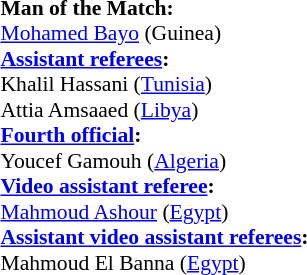<table style="width:100%; font-size:90%;">
<tr>
<td><br><strong>Man of the Match:</strong>
<br><a href='#'>Mohamed Bayo</a> (Guinea)<br><strong><a href='#'>Assistant referees</a>:</strong>
<br>Khalil Hassani (<a href='#'>Tunisia</a>)
<br>Attia Amsaaed (<a href='#'>Libya</a>)
<br><strong><a href='#'>Fourth official</a>:</strong>
<br>Youcef Gamouh (<a href='#'>Algeria</a>)
<br><strong><a href='#'>Video assistant referee</a>:</strong>
<br> <a href='#'>Mahmoud Ashour</a> (<a href='#'>Egypt</a>)
<br><strong><a href='#'>Assistant video assistant referees</a>:</strong>
<br>Mahmoud El Banna (<a href='#'>Egypt</a>)</td>
</tr>
</table>
